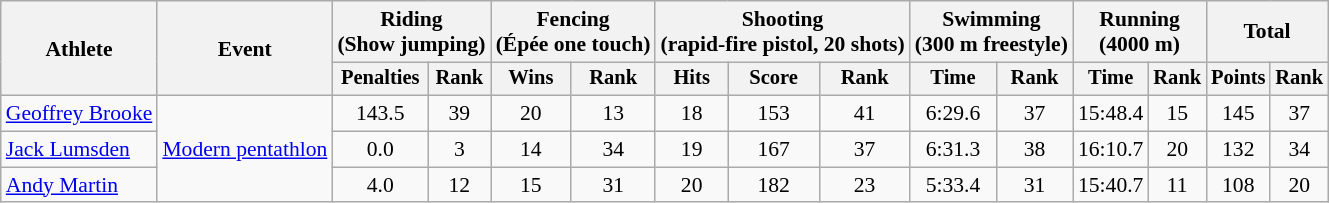<table class=wikitable style=font-size:90%;text-align:center>
<tr>
<th rowspan=2>Athlete</th>
<th rowspan=2>Event</th>
<th colspan=2>Riding<br><span>(Show jumping)</span></th>
<th colspan=2>Fencing<br><span>(Épée one touch)</span></th>
<th colspan=3>Shooting<br><span>(rapid-fire pistol, 20 shots)</span></th>
<th colspan=2>Swimming<br><span>(300 m freestyle)</span></th>
<th colspan=2>Running<br><span>(4000 m)</span></th>
<th colspan=2>Total</th>
</tr>
<tr style=font-size:95%>
<th>Penalties</th>
<th>Rank</th>
<th>Wins</th>
<th>Rank</th>
<th>Hits</th>
<th>Score</th>
<th>Rank</th>
<th>Time</th>
<th>Rank</th>
<th>Time</th>
<th>Rank</th>
<th>Points</th>
<th>Rank</th>
</tr>
<tr>
<td align=left><a href='#'>Geoffrey Brooke</a></td>
<td align=left rowspan=3><a href='#'>Modern pentathlon</a></td>
<td>143.5</td>
<td>39</td>
<td>20</td>
<td>13</td>
<td>18</td>
<td>153</td>
<td>41</td>
<td>6:29.6</td>
<td>37</td>
<td>15:48.4</td>
<td>15</td>
<td>145</td>
<td>37</td>
</tr>
<tr>
<td align=left><a href='#'>Jack Lumsden</a></td>
<td>0.0</td>
<td>3</td>
<td>14</td>
<td>34</td>
<td>19</td>
<td>167</td>
<td>37</td>
<td>6:31.3</td>
<td>38</td>
<td>16:10.7</td>
<td>20</td>
<td>132</td>
<td>34</td>
</tr>
<tr>
<td align=left><a href='#'>Andy Martin</a></td>
<td>4.0</td>
<td>12</td>
<td>15</td>
<td>31</td>
<td>20</td>
<td>182</td>
<td>23</td>
<td>5:33.4</td>
<td>31</td>
<td>15:40.7</td>
<td>11</td>
<td>108</td>
<td>20</td>
</tr>
</table>
